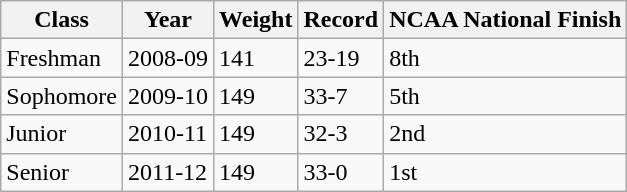<table class="wikitable sortable">
<tr>
<th>Class</th>
<th>Year</th>
<th>Weight</th>
<th>Record</th>
<th>NCAA National Finish</th>
</tr>
<tr>
<td>Freshman</td>
<td>2008-09</td>
<td>141</td>
<td>23-19</td>
<td>8th</td>
</tr>
<tr>
<td>Sophomore</td>
<td>2009-10</td>
<td>149</td>
<td>33-7</td>
<td>5th</td>
</tr>
<tr>
<td>Junior</td>
<td>2010-11</td>
<td>149</td>
<td>32-3</td>
<td>2nd</td>
</tr>
<tr>
<td>Senior</td>
<td>2011-12</td>
<td>149</td>
<td>33-0</td>
<td>1st</td>
</tr>
</table>
